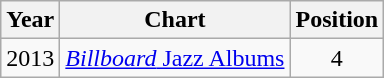<table class="wikitable">
<tr>
<th>Year</th>
<th>Chart</th>
<th>Position</th>
</tr>
<tr>
<td>2013</td>
<td><a href='#'><em>Billboard</em> Jazz Albums</a></td>
<td align="center">4</td>
</tr>
</table>
